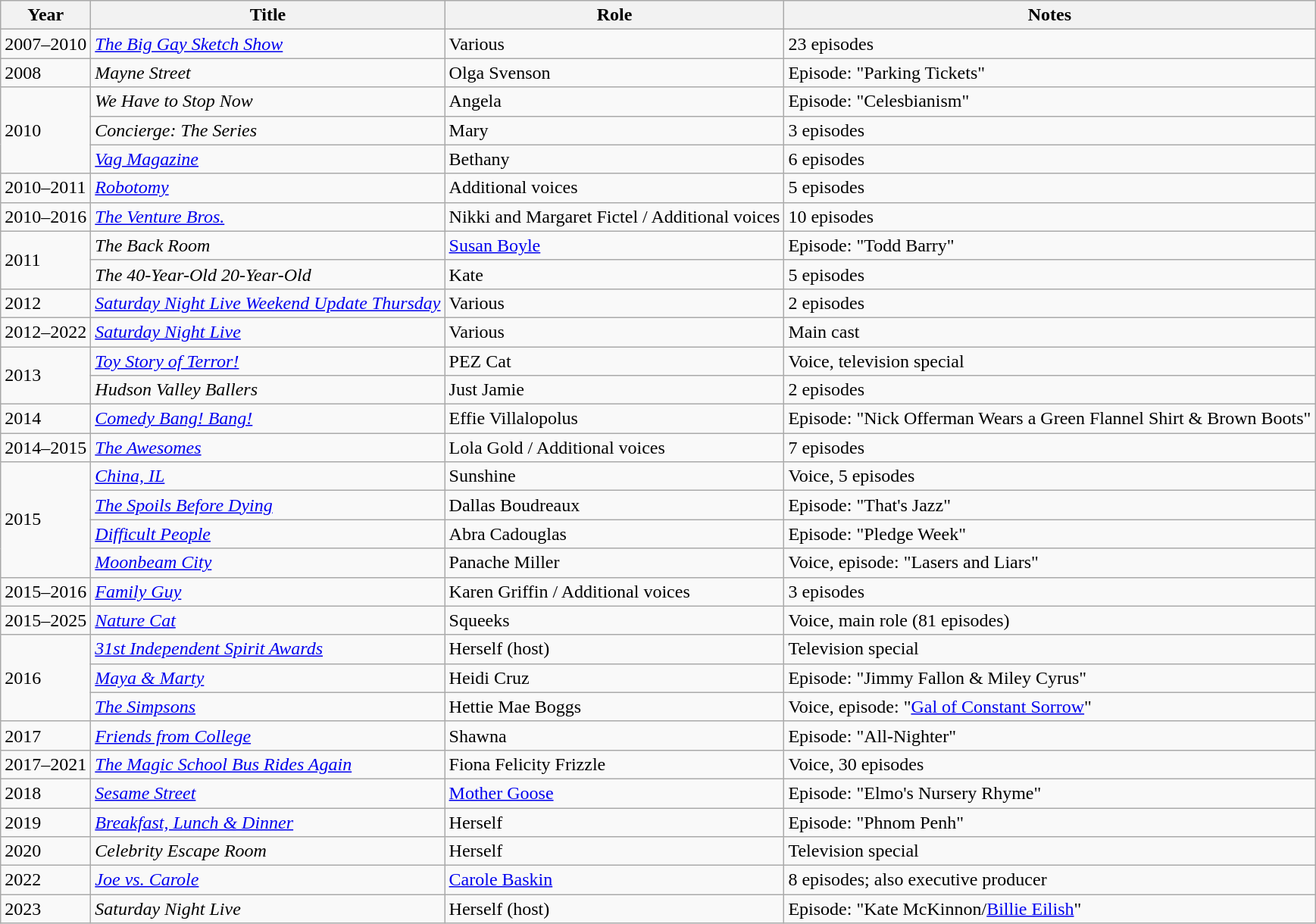<table class="wikitable sortable">
<tr>
<th>Year</th>
<th>Title</th>
<th>Role</th>
<th class=unsortable>Notes</th>
</tr>
<tr>
<td>2007–2010</td>
<td><em><a href='#'>The Big Gay Sketch Show</a></em></td>
<td>Various</td>
<td>23 episodes</td>
</tr>
<tr>
<td>2008</td>
<td><em>Mayne Street</em></td>
<td>Olga Svenson</td>
<td>Episode: "Parking Tickets"</td>
</tr>
<tr>
<td rowspan=3>2010</td>
<td><em>We Have to Stop Now</em></td>
<td>Angela</td>
<td>Episode: "Celesbianism"</td>
</tr>
<tr>
<td><em>Concierge: The Series</em></td>
<td>Mary</td>
<td>3 episodes</td>
</tr>
<tr>
<td><em><a href='#'>Vag Magazine</a></em></td>
<td>Bethany</td>
<td>6 episodes</td>
</tr>
<tr>
<td>2010–2011</td>
<td><em><a href='#'>Robotomy</a></em></td>
<td>Additional voices</td>
<td>5 episodes</td>
</tr>
<tr>
<td>2010–2016</td>
<td><em><a href='#'>The Venture Bros.</a></em></td>
<td>Nikki and Margaret Fictel / Additional voices</td>
<td>10 episodes</td>
</tr>
<tr>
<td rowspan=2>2011</td>
<td><em>The Back Room</em></td>
<td><a href='#'>Susan Boyle</a></td>
<td>Episode: "Todd Barry"</td>
</tr>
<tr>
<td><em>The 40-Year-Old 20-Year-Old</em></td>
<td>Kate</td>
<td>5 episodes</td>
</tr>
<tr>
<td>2012</td>
<td><em><a href='#'>Saturday Night Live Weekend Update Thursday</a></em></td>
<td>Various</td>
<td>2 episodes</td>
</tr>
<tr>
<td>2012–2022</td>
<td><em><a href='#'>Saturday Night Live</a></em></td>
<td>Various</td>
<td>Main cast</td>
</tr>
<tr>
<td rowspan=2>2013</td>
<td><em><a href='#'>Toy Story of Terror!</a></em></td>
<td>PEZ Cat</td>
<td>Voice, television special</td>
</tr>
<tr>
<td><em>Hudson Valley Ballers</em></td>
<td>Just Jamie</td>
<td>2 episodes</td>
</tr>
<tr>
<td>2014</td>
<td><em><a href='#'>Comedy Bang! Bang!</a></em></td>
<td>Effie Villalopolus</td>
<td>Episode: "Nick Offerman Wears a Green Flannel Shirt & Brown Boots"</td>
</tr>
<tr>
<td>2014–2015</td>
<td><em><a href='#'>The Awesomes</a></em></td>
<td>Lola Gold / Additional voices</td>
<td>7 episodes</td>
</tr>
<tr>
<td rowspan=4>2015</td>
<td><em><a href='#'>China, IL</a></em></td>
<td>Sunshine</td>
<td>Voice, 5 episodes</td>
</tr>
<tr>
<td><em><a href='#'>The Spoils Before Dying</a></em></td>
<td>Dallas Boudreaux</td>
<td>Episode: "That's Jazz"</td>
</tr>
<tr>
<td><em><a href='#'>Difficult People</a></em></td>
<td>Abra Cadouglas</td>
<td>Episode: "Pledge Week"</td>
</tr>
<tr>
<td><em><a href='#'>Moonbeam City</a></em></td>
<td>Panache Miller</td>
<td>Voice, episode: "Lasers and Liars"</td>
</tr>
<tr>
<td>2015–2016</td>
<td><em><a href='#'>Family Guy</a></em></td>
<td>Karen Griffin / Additional voices</td>
<td>3 episodes</td>
</tr>
<tr>
<td>2015–2025</td>
<td><em><a href='#'>Nature Cat</a></em></td>
<td>Squeeks</td>
<td>Voice, main role (81 episodes)</td>
</tr>
<tr>
<td rowspan=3>2016</td>
<td><em><a href='#'>31st Independent Spirit Awards</a></em></td>
<td>Herself (host)</td>
<td>Television special</td>
</tr>
<tr>
<td><em><a href='#'>Maya & Marty</a></em></td>
<td>Heidi Cruz</td>
<td>Episode: "Jimmy Fallon & Miley Cyrus"</td>
</tr>
<tr>
<td><em><a href='#'>The Simpsons</a></em></td>
<td>Hettie Mae Boggs</td>
<td>Voice, episode: "<a href='#'>Gal of Constant Sorrow</a>"</td>
</tr>
<tr>
<td>2017</td>
<td><em><a href='#'>Friends from College</a></em></td>
<td>Shawna</td>
<td>Episode: "All-Nighter"</td>
</tr>
<tr>
<td>2017–2021</td>
<td><em><a href='#'>The Magic School Bus Rides Again</a></em></td>
<td>Fiona Felicity Frizzle</td>
<td>Voice, 30 episodes</td>
</tr>
<tr>
<td>2018</td>
<td><em><a href='#'>Sesame Street</a></em></td>
<td><a href='#'>Mother Goose</a></td>
<td>Episode: "Elmo's Nursery Rhyme"</td>
</tr>
<tr>
<td>2019</td>
<td><em><a href='#'>Breakfast, Lunch & Dinner</a></em></td>
<td>Herself</td>
<td>Episode: "Phnom Penh"</td>
</tr>
<tr>
<td>2020</td>
<td><em>Celebrity Escape Room</em></td>
<td>Herself</td>
<td>Television special</td>
</tr>
<tr>
<td>2022</td>
<td><em><a href='#'>Joe vs. Carole</a></em></td>
<td><a href='#'>Carole Baskin</a></td>
<td>8 episodes; also executive producer</td>
</tr>
<tr>
<td>2023</td>
<td><em>Saturday Night Live</em></td>
<td>Herself (host)</td>
<td>Episode: "Kate McKinnon/<a href='#'>Billie Eilish</a>"</td>
</tr>
</table>
